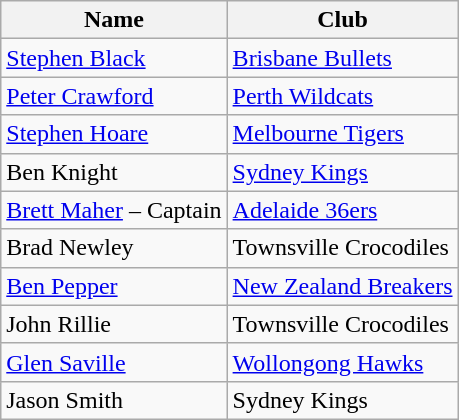<table class="wikitable">
<tr>
<th>Name</th>
<th>Club</th>
</tr>
<tr>
<td><a href='#'>Stephen Black</a></td>
<td><a href='#'>Brisbane Bullets</a></td>
</tr>
<tr>
<td><a href='#'>Peter Crawford</a></td>
<td><a href='#'>Perth Wildcats</a></td>
</tr>
<tr>
<td><a href='#'>Stephen Hoare</a></td>
<td><a href='#'>Melbourne Tigers</a></td>
</tr>
<tr>
<td>Ben Knight</td>
<td><a href='#'>Sydney Kings</a></td>
</tr>
<tr>
<td><a href='#'>Brett Maher</a> – Captain</td>
<td><a href='#'>Adelaide 36ers</a></td>
</tr>
<tr>
<td>Brad Newley</td>
<td>Townsville Crocodiles</td>
</tr>
<tr>
<td><a href='#'>Ben Pepper</a></td>
<td><a href='#'>New Zealand Breakers</a></td>
</tr>
<tr>
<td>John Rillie</td>
<td>Townsville Crocodiles</td>
</tr>
<tr>
<td><a href='#'>Glen Saville</a></td>
<td><a href='#'>Wollongong Hawks</a></td>
</tr>
<tr>
<td>Jason Smith</td>
<td>Sydney Kings</td>
</tr>
</table>
